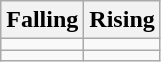<table class="wikitable" style="text-align:center">
<tr>
<th>Falling</th>
<th>Rising</th>
</tr>
<tr>
<td></td>
<td></td>
</tr>
<tr>
<td></td>
<td></td>
</tr>
</table>
